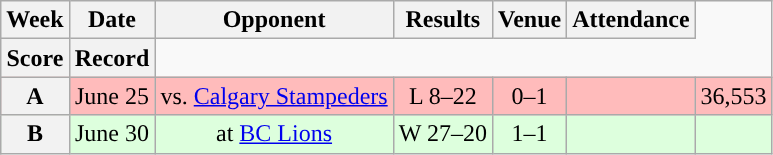<table class="wikitable" style="text-align:center">
<tr>
<th>Week</th>
<th>Date</th>
<th>Opponent</th>
<th>Results</th>
<th>Venue</th>
<th>Attendance</th>
</tr>
<tr>
<th>Score</th>
<th>Record</th>
</tr>
<tr style="background:#ffbbbb">
<th>A</th>
<td>June 25</td>
<td>vs. <a href='#'>Calgary Stampeders</a></td>
<td>L 8–22</td>
<td>0–1</td>
<td></td>
<td>36,553</td>
</tr>
<tr style="background:#ddffdd">
<th>B</th>
<td>June 30</td>
<td>at <a href='#'>BC Lions</a></td>
<td>W 27–20</td>
<td>1–1</td>
<td></td>
<td></td>
</tr>
</table>
